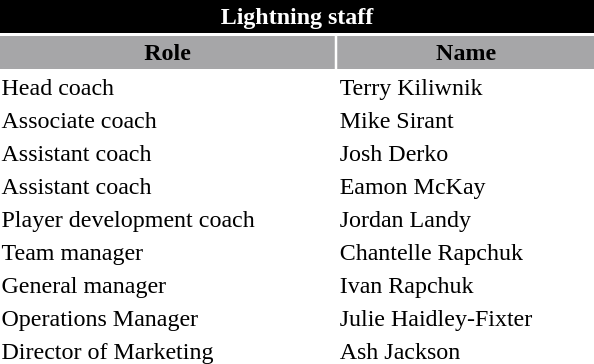<table class="toccolours" style="width:25em">
<tr>
<th colspan="2" style="background:#000000; color:white;border:#000000 1px solid">Lightning staff</th>
</tr>
<tr>
<th style="background:#A6A6A8;color:black;border:#A6A6A8 1px solid">Role</th>
<th style="background:#A6A6A8;color:black;border:#A6A6A8 1px solid">Name</th>
</tr>
<tr>
<td>Head coach</td>
<td> Terry Kiliwnik</td>
</tr>
<tr>
<td>Associate coach</td>
<td> Mike Sirant</td>
</tr>
<tr>
<td>Assistant coach</td>
<td> Josh Derko</td>
</tr>
<tr>
<td>Assistant coach</td>
<td> Eamon McKay</td>
</tr>
<tr>
<td>Player development coach</td>
<td> Jordan Landy</td>
</tr>
<tr>
<td>Team manager</td>
<td> Chantelle Rapchuk</td>
</tr>
<tr>
<td>General manager</td>
<td> Ivan Rapchuk</td>
</tr>
<tr>
<td>Operations Manager</td>
<td> Julie Haidley-Fixter</td>
</tr>
<tr>
<td>Director of Marketing</td>
<td> Ash Jackson</td>
</tr>
<tr>
</tr>
</table>
